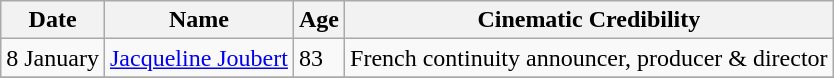<table class="wikitable">
<tr ">
<th>Date</th>
<th>Name</th>
<th>Age</th>
<th>Cinematic Credibility</th>
</tr>
<tr>
<td>8 January</td>
<td><a href='#'>Jacqueline Joubert</a></td>
<td>83</td>
<td>French continuity announcer, producer & director</td>
</tr>
<tr>
</tr>
</table>
